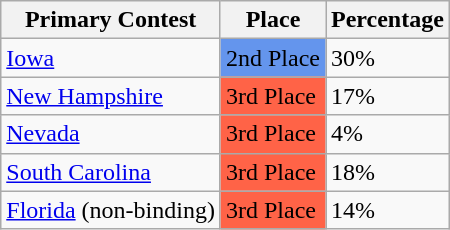<table class = "wikitable">
<tr>
<th>Primary Contest</th>
<th>Place</th>
<th>Percentage</th>
</tr>
<tr>
<td><a href='#'>Iowa</a></td>
<td style="background:cornflowerblue;">2nd Place</td>
<td>30%</td>
</tr>
<tr>
<td><a href='#'>New Hampshire</a></td>
<td style="background:tomato;">3rd Place</td>
<td>17%</td>
</tr>
<tr>
<td><a href='#'>Nevada</a></td>
<td style="background:tomato;">3rd Place</td>
<td>4%</td>
</tr>
<tr>
<td><a href='#'>South Carolina</a></td>
<td style="background:tomato;">3rd Place</td>
<td>18%</td>
</tr>
<tr>
<td><a href='#'>Florida</a> (non-binding)</td>
<td style="background:tomato;">3rd Place</td>
<td>14%</td>
</tr>
</table>
